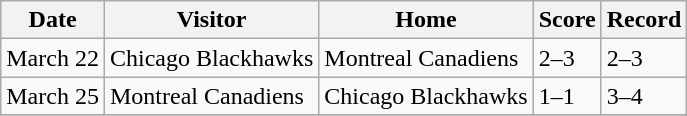<table class="wikitable">
<tr>
<th>Date</th>
<th>Visitor</th>
<th>Home</th>
<th>Score</th>
<th>Record</th>
</tr>
<tr>
<td>March 22</td>
<td>Chicago Blackhawks</td>
<td>Montreal Canadiens</td>
<td>2–3</td>
<td>2–3</td>
</tr>
<tr>
<td>March 25</td>
<td>Montreal Canadiens</td>
<td>Chicago Blackhawks</td>
<td>1–1</td>
<td>3–4</td>
</tr>
<tr>
</tr>
</table>
